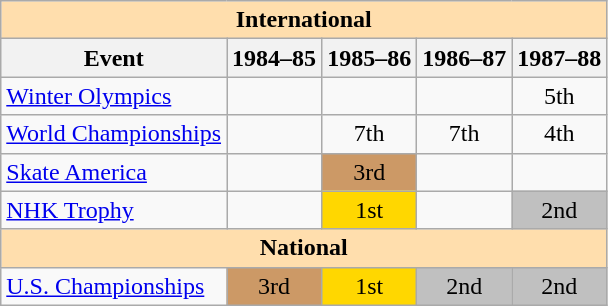<table class="wikitable" style="text-align:center">
<tr>
<th style="background-color: #ffdead; " colspan=5 align=center>International</th>
</tr>
<tr>
<th>Event</th>
<th>1984–85</th>
<th>1985–86</th>
<th>1986–87</th>
<th>1987–88</th>
</tr>
<tr>
<td align=left><a href='#'>Winter Olympics</a></td>
<td></td>
<td></td>
<td></td>
<td>5th</td>
</tr>
<tr>
<td align=left><a href='#'>World Championships</a></td>
<td></td>
<td>7th</td>
<td>7th</td>
<td>4th</td>
</tr>
<tr>
<td align=left><a href='#'>Skate America</a></td>
<td></td>
<td bgcolor=cc9966>3rd</td>
<td></td>
<td></td>
</tr>
<tr>
<td align=left><a href='#'>NHK Trophy</a></td>
<td></td>
<td bgcolor=gold>1st</td>
<td></td>
<td bgcolor=silver>2nd</td>
</tr>
<tr>
<th style="background-color: #ffdead; " colspan=5 align=center>National</th>
</tr>
<tr>
<td align=left><a href='#'>U.S. Championships</a></td>
<td bgcolor=cc9966>3rd</td>
<td bgcolor=gold>1st</td>
<td bgcolor=silver>2nd</td>
<td bgcolor=silver>2nd</td>
</tr>
</table>
